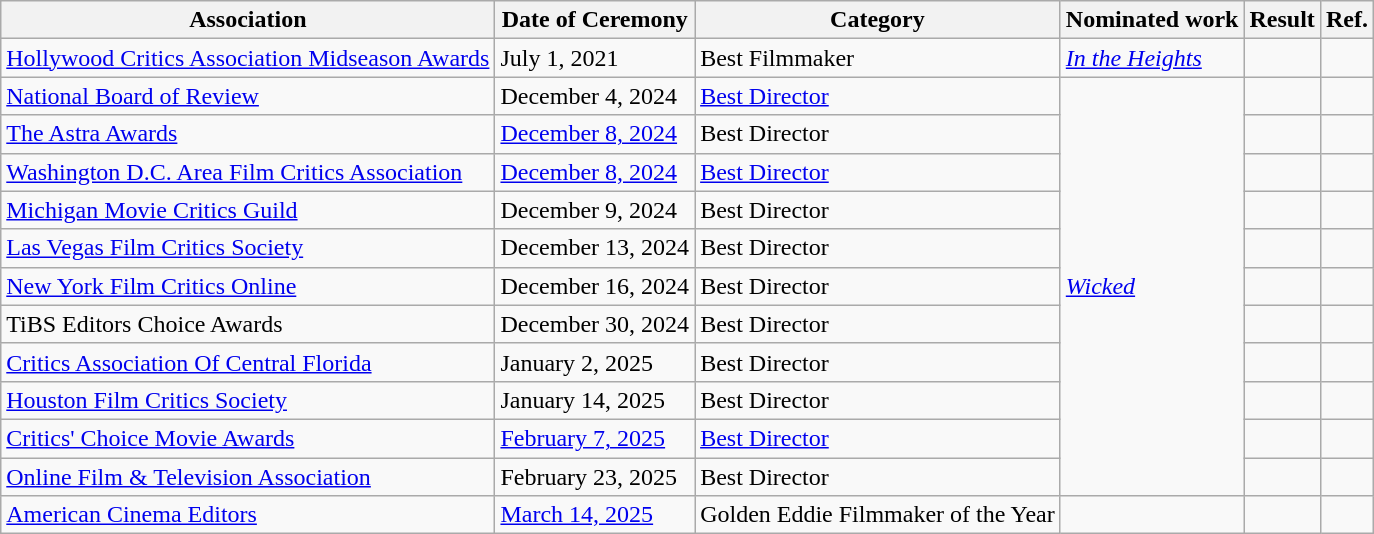<table class="wikitable sortable">
<tr>
<th>Association</th>
<th>Date of Ceremony</th>
<th>Category</th>
<th>Nominated work</th>
<th>Result</th>
<th class="unsortable">Ref.</th>
</tr>
<tr>
<td><a href='#'>Hollywood Critics Association Midseason Awards</a></td>
<td>July 1, 2021</td>
<td>Best Filmmaker</td>
<td><a href='#'><em>In the Heights</em></a></td>
<td></td>
<td></td>
</tr>
<tr>
<td><a href='#'>National Board of Review</a></td>
<td>December 4, 2024</td>
<td><a href='#'>Best Director</a></td>
<td rowspan="11"><a href='#'><em>Wicked</em></a></td>
<td></td>
<td></td>
</tr>
<tr>
<td><a href='#'>The Astra Awards</a></td>
<td><a href='#'>December 8, 2024</a></td>
<td>Best Director</td>
<td></td>
<td></td>
</tr>
<tr>
<td><a href='#'>Washington D.C. Area Film Critics Association</a></td>
<td><a href='#'>December 8, 2024</a></td>
<td><a href='#'>Best Director</a></td>
<td></td>
<td></td>
</tr>
<tr>
<td><a href='#'>Michigan Movie Critics Guild</a></td>
<td>December 9, 2024</td>
<td>Best Director</td>
<td></td>
<td></td>
</tr>
<tr>
<td><a href='#'>Las Vegas Film Critics Society</a></td>
<td>December 13, 2024</td>
<td>Best Director</td>
<td></td>
<td></td>
</tr>
<tr>
<td><a href='#'>New York Film Critics Online</a></td>
<td>December 16, 2024</td>
<td>Best Director</td>
<td></td>
<td></td>
</tr>
<tr>
<td>TiBS Editors Choice Awards</td>
<td>December 30, 2024</td>
<td>Best Director</td>
<td></td>
<td></td>
</tr>
<tr>
<td><a href='#'>Critics Association Of Central Florida</a></td>
<td>January 2, 2025</td>
<td>Best Director</td>
<td></td>
<td></td>
</tr>
<tr>
<td><a href='#'>Houston Film Critics Society</a></td>
<td>January 14, 2025</td>
<td>Best Director</td>
<td></td>
<td></td>
</tr>
<tr>
<td><a href='#'>Critics' Choice Movie Awards</a></td>
<td><a href='#'>February 7, 2025</a></td>
<td><a href='#'>Best Director</a></td>
<td></td>
<td></td>
</tr>
<tr>
<td><a href='#'>Online Film & Television Association</a></td>
<td>February 23, 2025</td>
<td>Best Director</td>
<td></td>
<td></td>
</tr>
<tr>
<td><a href='#'>American Cinema Editors</a></td>
<td><a href='#'>March 14, 2025</a></td>
<td>Golden Eddie Filmmaker of the Year</td>
<td></td>
<td></td>
<td></td>
</tr>
</table>
